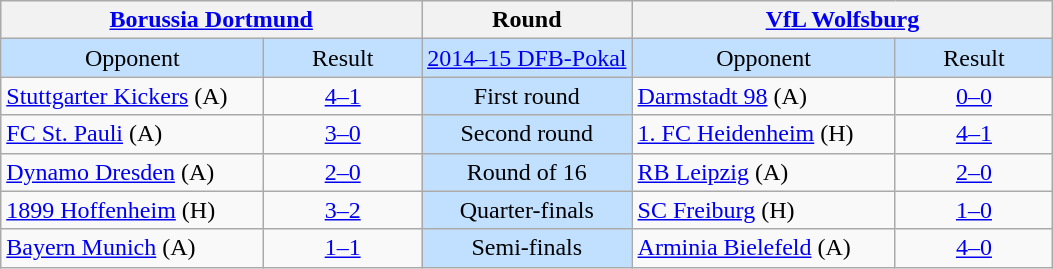<table class="wikitable" style="text-align:center; white-space:nowrap;">
<tr>
<th colspan="2"><a href='#'>Borussia Dortmund</a></th>
<th>Round</th>
<th colspan="2"><a href='#'>VfL Wolfsburg</a></th>
</tr>
<tr style="background:#C1E0FF;">
<td style="width:25%;">Opponent</td>
<td style="width:15%;">Result</td>
<td><a href='#'>2014–15 DFB-Pokal</a></td>
<td style="width:25%;">Opponent</td>
<td style="width:15%;">Result</td>
</tr>
<tr>
<td style="text-align:left;"><a href='#'>Stuttgarter Kickers</a> (A)</td>
<td><a href='#'>4–1</a></td>
<td style="background:#C1E0FF;">First round</td>
<td style="text-align:left;"><a href='#'>Darmstadt 98</a> (A)</td>
<td><a href='#'>0–0</a>  </td>
</tr>
<tr>
<td style="text-align:left;"><a href='#'>FC St. Pauli</a> (A)</td>
<td><a href='#'>3–0</a></td>
<td style="background:#C1E0FF;">Second round</td>
<td style="text-align:left;"><a href='#'>1. FC Heidenheim</a> (H)</td>
<td><a href='#'>4–1</a></td>
</tr>
<tr>
<td style="text-align:left;"><a href='#'>Dynamo Dresden</a> (A)</td>
<td><a href='#'>2–0</a></td>
<td style="background:#C1E0FF;">Round of 16</td>
<td style="text-align:left;"><a href='#'>RB Leipzig</a> (A)</td>
<td><a href='#'>2–0</a></td>
</tr>
<tr>
<td style="text-align:left;"><a href='#'>1899 Hoffenheim</a> (H)</td>
<td><a href='#'>3–2</a> </td>
<td style="background:#C1E0FF;">Quarter-finals</td>
<td style="text-align:left;"><a href='#'>SC Freiburg</a> (H)</td>
<td><a href='#'>1–0</a></td>
</tr>
<tr>
<td style="text-align:left;"><a href='#'>Bayern Munich</a> (A)</td>
<td><a href='#'>1–1</a>  </td>
<td style="background:#C1E0FF;">Semi-finals</td>
<td style="text-align:left;"><a href='#'>Arminia Bielefeld</a> (A)</td>
<td><a href='#'>4–0</a></td>
</tr>
</table>
